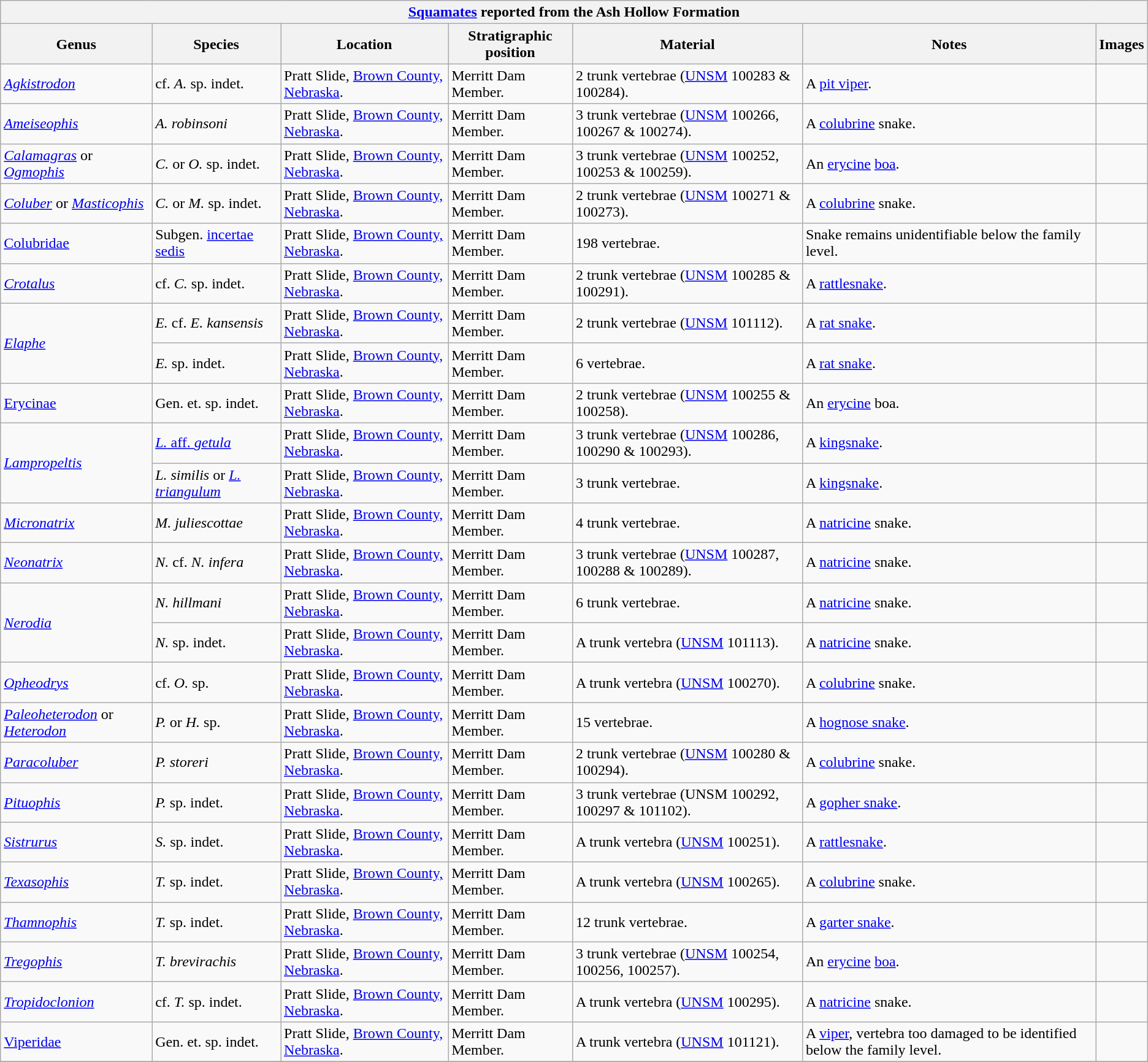<table class="wikitable" align="center">
<tr>
<th colspan="7" align="center"><strong><a href='#'>Squamates</a> reported from the Ash Hollow Formation</strong></th>
</tr>
<tr>
<th>Genus</th>
<th>Species</th>
<th>Location</th>
<th><strong>Stratigraphic position</strong></th>
<th><strong>Material</strong></th>
<th>Notes</th>
<th>Images</th>
</tr>
<tr>
<td><em><a href='#'>Agkistrodon</a></em></td>
<td>cf. <em>A.</em> sp. indet.</td>
<td>Pratt Slide, <a href='#'>Brown County, Nebraska</a>.</td>
<td>Merritt Dam Member.</td>
<td>2 trunk vertebrae (<a href='#'>UNSM</a> 100283 & 100284).</td>
<td>A <a href='#'>pit viper</a>.</td>
<td></td>
</tr>
<tr>
<td><em><a href='#'>Ameiseophis</a></em></td>
<td><em>A. robinsoni</em></td>
<td>Pratt Slide, <a href='#'>Brown County, Nebraska</a>.</td>
<td>Merritt Dam Member.</td>
<td>3 trunk vertebrae (<a href='#'>UNSM</a> 100266, 100267 & 100274).</td>
<td>A <a href='#'>colubrine</a> snake.</td>
<td></td>
</tr>
<tr>
<td><em><a href='#'>Calamagras</a></em> or <em><a href='#'>Ogmophis</a></em></td>
<td><em>C.</em> or <em>O.</em> sp. indet.</td>
<td>Pratt Slide, <a href='#'>Brown County, Nebraska</a>.</td>
<td>Merritt Dam Member.</td>
<td>3 trunk vertebrae (<a href='#'>UNSM</a> 100252, 100253 & 100259).</td>
<td>An <a href='#'>erycine</a> <a href='#'>boa</a>.</td>
<td></td>
</tr>
<tr>
<td><em><a href='#'>Coluber</a></em> or <em><a href='#'>Masticophis</a></em></td>
<td><em>C.</em> or <em>M.</em> sp. indet.</td>
<td>Pratt Slide, <a href='#'>Brown County, Nebraska</a>.</td>
<td>Merritt Dam Member.</td>
<td>2 trunk vertebrae (<a href='#'>UNSM</a> 100271 & 100273).</td>
<td>A <a href='#'>colubrine</a> snake.</td>
<td></td>
</tr>
<tr>
<td><a href='#'>Colubridae</a></td>
<td>Subgen. <a href='#'>incertae sedis</a></td>
<td>Pratt Slide, <a href='#'>Brown County, Nebraska</a>.</td>
<td>Merritt Dam Member.</td>
<td>198 vertebrae.</td>
<td>Snake remains unidentifiable below the family level.</td>
<td></td>
</tr>
<tr>
<td><em><a href='#'>Crotalus</a></em></td>
<td>cf. <em>C.</em> sp. indet.</td>
<td>Pratt Slide, <a href='#'>Brown County, Nebraska</a>.</td>
<td>Merritt Dam Member.</td>
<td>2 trunk vertebrae (<a href='#'>UNSM</a> 100285 & 100291).</td>
<td>A <a href='#'>rattlesnake</a>.</td>
<td></td>
</tr>
<tr>
<td rowspan="2"><em><a href='#'>Elaphe</a></em></td>
<td><em>E.</em> cf. <em>E. kansensis</em></td>
<td>Pratt Slide, <a href='#'>Brown County, Nebraska</a>.</td>
<td>Merritt Dam Member.</td>
<td>2 trunk vertebrae (<a href='#'>UNSM</a> 101112).</td>
<td>A <a href='#'>rat snake</a>.</td>
<td></td>
</tr>
<tr>
<td><em>E.</em> sp. indet.</td>
<td>Pratt Slide, <a href='#'>Brown County, Nebraska</a>.</td>
<td>Merritt Dam Member.</td>
<td>6 vertebrae.</td>
<td>A <a href='#'>rat snake</a>.</td>
<td></td>
</tr>
<tr>
<td><a href='#'>Erycinae</a></td>
<td>Gen. et. sp. indet.</td>
<td>Pratt Slide, <a href='#'>Brown County, Nebraska</a>.</td>
<td>Merritt Dam Member.</td>
<td>2 trunk vertebrae (<a href='#'>UNSM</a> 100255 & 100258).</td>
<td>An <a href='#'>erycine</a> boa.</td>
<td></td>
</tr>
<tr>
<td rowspan="2"><em><a href='#'>Lampropeltis</a></em></td>
<td><a href='#'><em>L.</em> aff. <em>getula</em></a></td>
<td>Pratt Slide, <a href='#'>Brown County, Nebraska</a>.</td>
<td>Merritt Dam Member.</td>
<td>3 trunk vertebrae (<a href='#'>UNSM</a> 100286, 100290 & 100293).</td>
<td>A <a href='#'>kingsnake</a>.</td>
<td></td>
</tr>
<tr>
<td><em>L. similis</em> or <em><a href='#'>L. triangulum</a></em></td>
<td>Pratt Slide, <a href='#'>Brown County, Nebraska</a>.</td>
<td>Merritt Dam Member.</td>
<td>3 trunk vertebrae.</td>
<td>A <a href='#'>kingsnake</a>.</td>
<td></td>
</tr>
<tr>
<td><em><a href='#'>Micronatrix</a></em></td>
<td><em>M. juliescottae</em></td>
<td>Pratt Slide, <a href='#'>Brown County, Nebraska</a>.</td>
<td>Merritt Dam Member.</td>
<td>4 trunk vertebrae.</td>
<td>A <a href='#'>natricine</a> snake.</td>
<td></td>
</tr>
<tr>
<td><em><a href='#'>Neonatrix</a></em></td>
<td><em>N.</em> cf. <em>N. infera</em></td>
<td>Pratt Slide, <a href='#'>Brown County, Nebraska</a>.</td>
<td>Merritt Dam Member.</td>
<td>3 trunk vertebrae (<a href='#'>UNSM</a> 100287, 100288 & 100289).</td>
<td>A <a href='#'>natricine</a> snake.</td>
<td></td>
</tr>
<tr>
<td rowspan="2"><em><a href='#'>Nerodia</a></em></td>
<td><em>N. hillmani</em></td>
<td>Pratt Slide, <a href='#'>Brown County, Nebraska</a>.</td>
<td>Merritt Dam Member.</td>
<td>6 trunk vertebrae.</td>
<td>A <a href='#'>natricine</a> snake.</td>
<td></td>
</tr>
<tr>
<td><em>N.</em> sp. indet.</td>
<td>Pratt Slide, <a href='#'>Brown County, Nebraska</a>.</td>
<td>Merritt Dam Member.</td>
<td>A trunk vertebra (<a href='#'>UNSM</a> 101113).</td>
<td>A <a href='#'>natricine</a> snake.</td>
<td></td>
</tr>
<tr>
<td><em><a href='#'>Opheodrys</a></em></td>
<td>cf. <em>O.</em> sp.</td>
<td>Pratt Slide, <a href='#'>Brown County, Nebraska</a>.</td>
<td>Merritt Dam Member.</td>
<td>A trunk vertebra (<a href='#'>UNSM</a> 100270).</td>
<td>A <a href='#'>colubrine</a> snake.</td>
<td></td>
</tr>
<tr>
<td><em><a href='#'>Paleoheterodon</a></em> or <em><a href='#'>Heterodon</a></em></td>
<td><em>P.</em> or <em>H.</em> sp.</td>
<td>Pratt Slide, <a href='#'>Brown County, Nebraska</a>.</td>
<td>Merritt Dam Member.</td>
<td>15 vertebrae.</td>
<td>A <a href='#'>hognose snake</a>.</td>
<td></td>
</tr>
<tr>
<td><em><a href='#'>Paracoluber</a></em></td>
<td><em>P. storeri</em></td>
<td>Pratt Slide, <a href='#'>Brown County, Nebraska</a>.</td>
<td>Merritt Dam Member.</td>
<td>2 trunk vertebrae (<a href='#'>UNSM</a> 100280 & 100294).</td>
<td>A <a href='#'>colubrine</a> snake.</td>
<td></td>
</tr>
<tr>
<td><em><a href='#'>Pituophis</a></em></td>
<td><em>P.</em> sp. indet.</td>
<td>Pratt Slide, <a href='#'>Brown County, Nebraska</a>.</td>
<td>Merritt Dam Member.</td>
<td>3 trunk vertebrae (UNSM 100292, 100297 & 101102).</td>
<td>A <a href='#'>gopher snake</a>.</td>
<td></td>
</tr>
<tr>
<td><em><a href='#'>Sistrurus</a></em></td>
<td><em>S.</em> sp. indet.</td>
<td>Pratt Slide, <a href='#'>Brown County, Nebraska</a>.</td>
<td>Merritt Dam Member.</td>
<td>A trunk vertebra (<a href='#'>UNSM</a> 100251).</td>
<td>A <a href='#'>rattlesnake</a>.</td>
<td></td>
</tr>
<tr>
<td><em><a href='#'>Texasophis</a></em></td>
<td><em>T.</em> sp. indet.</td>
<td>Pratt Slide, <a href='#'>Brown County, Nebraska</a>.</td>
<td>Merritt Dam Member.</td>
<td>A trunk vertebra (<a href='#'>UNSM</a> 100265).</td>
<td>A <a href='#'>colubrine</a> snake.</td>
<td></td>
</tr>
<tr>
<td><em><a href='#'>Thamnophis</a></em></td>
<td><em>T.</em> sp. indet.</td>
<td>Pratt Slide, <a href='#'>Brown County, Nebraska</a>.</td>
<td>Merritt Dam Member.</td>
<td>12 trunk vertebrae.</td>
<td>A <a href='#'>garter snake</a>.</td>
<td></td>
</tr>
<tr>
<td><em><a href='#'>Tregophis</a></em></td>
<td><em>T. brevirachis</em></td>
<td>Pratt Slide, <a href='#'>Brown County, Nebraska</a>.</td>
<td>Merritt Dam Member.</td>
<td>3 trunk vertebrae (<a href='#'>UNSM</a> 100254, 100256, 100257).</td>
<td>An <a href='#'>erycine</a> <a href='#'>boa</a>.</td>
<td></td>
</tr>
<tr>
<td><em><a href='#'>Tropidoclonion</a></em></td>
<td>cf. <em>T.</em> sp. indet.</td>
<td>Pratt Slide, <a href='#'>Brown County, Nebraska</a>.</td>
<td>Merritt Dam Member.</td>
<td>A trunk vertebra (<a href='#'>UNSM</a> 100295).</td>
<td>A <a href='#'>natricine</a> snake.</td>
<td></td>
</tr>
<tr>
<td><a href='#'>Viperidae</a></td>
<td>Gen. et. sp. indet.</td>
<td>Pratt Slide, <a href='#'>Brown County, Nebraska</a>.</td>
<td>Merritt Dam Member.</td>
<td>A trunk vertebra (<a href='#'>UNSM</a> 101121).</td>
<td>A <a href='#'>viper</a>, vertebra too damaged to be identified below the family level.</td>
<td></td>
</tr>
<tr>
</tr>
</table>
